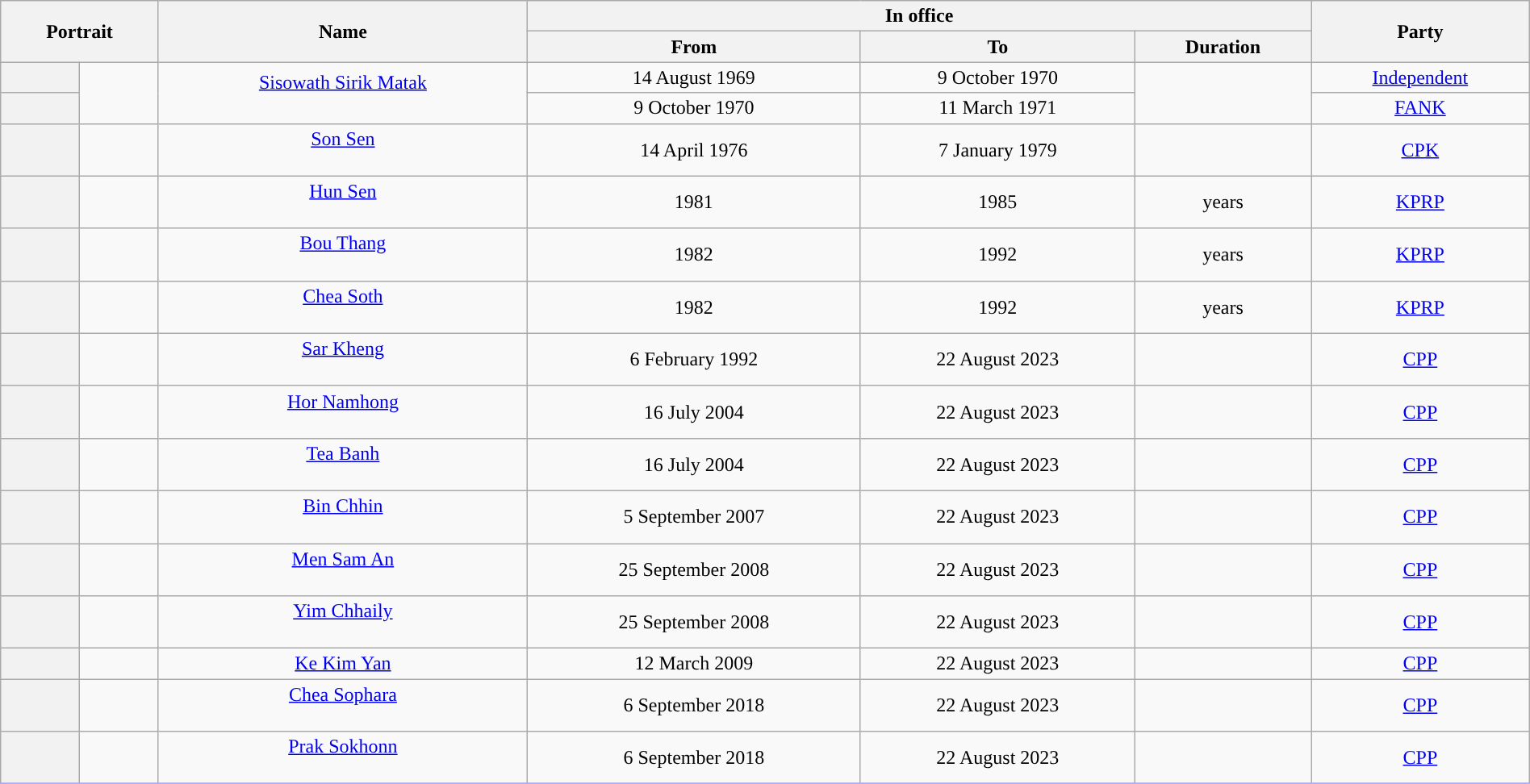<table class="wikitable sortable" style="text-align:center; font-size:100%; width:100%; border:1px #AAAAFF solid">
<tr>
<th colspan="2" rowspan="2">Portrait</th>
<th rowspan="2">Name</th>
<th colspan="3">In office</th>
<th rowspan="2">Party</th>
</tr>
<tr>
<th>From</th>
<th>To</th>
<th>Duration</th>
</tr>
<tr>
<th style="background:"></th>
<td rowspan="2"></td>
<td rowspan="2"><a href='#'>Sisowath Sirik Matak</a><br><br></td>
<td>14 August 1969</td>
<td>9 October 1970</td>
<td rowspan="2"></td>
<td><a href='#'>Independent</a></td>
</tr>
<tr>
<th style="background:"></th>
<td>9 October 1970</td>
<td>11 March 1971</td>
<td><a href='#'>FANK</a><br></td>
</tr>
<tr>
<th style="background:"></th>
<td></td>
<td><a href='#'>Son Sen</a><br><br></td>
<td>14 April 1976</td>
<td>7 January 1979</td>
<td></td>
<td><a href='#'>CPK</a></td>
</tr>
<tr>
<th style="background:"></th>
<td></td>
<td><a href='#'>Hun Sen</a><br><br></td>
<td>1981</td>
<td>1985</td>
<td> years</td>
<td><a href='#'>KPRP</a></td>
</tr>
<tr>
<th style="background:"></th>
<td></td>
<td><a href='#'>Bou Thang</a><br><br></td>
<td>1982</td>
<td>1992</td>
<td> years</td>
<td><a href='#'>KPRP</a></td>
</tr>
<tr>
<th style="background:"></th>
<td></td>
<td><a href='#'>Chea Soth</a><br><br></td>
<td>1982</td>
<td>1992</td>
<td> years</td>
<td><a href='#'>KPRP</a></td>
</tr>
<tr>
<th style="background:"></th>
<td></td>
<td><a href='#'>Sar Kheng</a><br><br></td>
<td>6 February 1992</td>
<td>22 August 2023</td>
<td></td>
<td><a href='#'>CPP</a></td>
</tr>
<tr>
<th style="background:"></th>
<td></td>
<td><a href='#'>Hor Namhong</a><br><br></td>
<td>16 July 2004</td>
<td>22 August 2023</td>
<td></td>
<td><a href='#'>CPP</a></td>
</tr>
<tr>
<th style="background:"></th>
<td></td>
<td><a href='#'>Tea Banh</a><br><br></td>
<td>16 July 2004</td>
<td>22 August 2023</td>
<td></td>
<td><a href='#'>CPP</a></td>
</tr>
<tr>
<th style="background:"></th>
<td></td>
<td><a href='#'>Bin Chhin</a><br><br></td>
<td>5 September 2007</td>
<td>22 August 2023</td>
<td></td>
<td><a href='#'>CPP</a></td>
</tr>
<tr>
<th style="background:"></th>
<td></td>
<td><a href='#'>Men Sam An</a><br><br></td>
<td>25 September 2008</td>
<td>22 August 2023</td>
<td></td>
<td><a href='#'>CPP</a></td>
</tr>
<tr>
<th style="background:"></th>
<td></td>
<td><a href='#'>Yim Chhaily</a><br><br></td>
<td>25 September 2008</td>
<td>22 August 2023</td>
<td></td>
<td><a href='#'>CPP</a></td>
</tr>
<tr>
<th style="background:"></th>
<td></td>
<td><a href='#'>Ke Kim Yan</a><br></td>
<td>12 March 2009</td>
<td>22 August 2023</td>
<td></td>
<td><a href='#'>CPP</a></td>
</tr>
<tr>
<th style="background:"></th>
<td></td>
<td><a href='#'>Chea Sophara</a><br><br></td>
<td>6 September 2018</td>
<td>22 August 2023</td>
<td></td>
<td><a href='#'>CPP</a></td>
</tr>
<tr>
<th style="background:"></th>
<td></td>
<td><a href='#'>Prak Sokhonn</a><br><br></td>
<td>6 September 2018</td>
<td>22 August 2023</td>
<td></td>
<td><a href='#'>CPP</a></td>
</tr>
<tr>
</tr>
</table>
